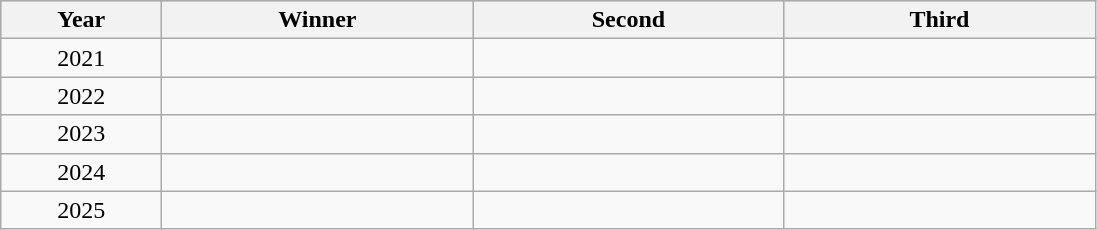<table class="wikitable alternance sortable">
<tr bgcolor="#CCCCCC">
<th width="100">Year</th>
<th width="200">Winner</th>
<th width="200">Second</th>
<th width="200">Third</th>
</tr>
<tr>
<td align="center">2021</td>
<td></td>
<td></td>
<td></td>
</tr>
<tr>
<td align="center">2022</td>
<td></td>
<td></td>
<td></td>
</tr>
<tr>
<td align="center">2023</td>
<td></td>
<td></td>
<td></td>
</tr>
<tr>
<td align="center">2024</td>
<td></td>
<td></td>
<td></td>
</tr>
<tr>
<td align="center">2025</td>
<td></td>
<td></td>
<td></td>
</tr>
</table>
